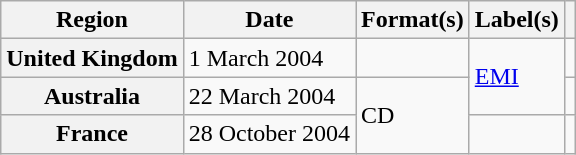<table class="wikitable plainrowheaders">
<tr>
<th scope="col">Region</th>
<th scope="col">Date</th>
<th scope="col">Format(s)</th>
<th scope="col">Label(s)</th>
<th scope="col"></th>
</tr>
<tr>
<th scope="row">United Kingdom</th>
<td>1 March 2004</td>
<td></td>
<td rowspan="2"><a href='#'>EMI</a></td>
<td></td>
</tr>
<tr>
<th scope="row">Australia</th>
<td>22 March 2004</td>
<td rowspan="2">CD</td>
<td></td>
</tr>
<tr>
<th scope="row">France</th>
<td>28 October 2004</td>
<td></td>
<td></td>
</tr>
</table>
